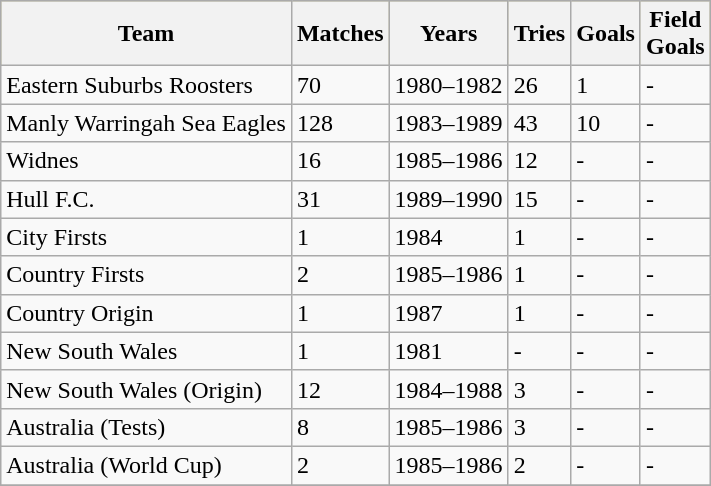<table class="wikitable">
<tr bgcolor=#bdb76b>
<th>Team</th>
<th>Matches</th>
<th>Years</th>
<th>Tries</th>
<th>Goals</th>
<th>Field<br>Goals</th>
</tr>
<tr>
<td>Eastern Suburbs Roosters</td>
<td>70</td>
<td>1980–1982</td>
<td>26</td>
<td>1</td>
<td>-</td>
</tr>
<tr>
<td>Manly Warringah Sea Eagles</td>
<td>128</td>
<td>1983–1989</td>
<td>43</td>
<td>10</td>
<td>-</td>
</tr>
<tr>
<td>Widnes</td>
<td>16</td>
<td>1985–1986</td>
<td>12</td>
<td>-</td>
<td>-</td>
</tr>
<tr>
<td>Hull F.C.</td>
<td>31</td>
<td>1989–1990</td>
<td>15</td>
<td>-</td>
<td>-</td>
</tr>
<tr>
<td>City Firsts</td>
<td>1</td>
<td>1984</td>
<td>1</td>
<td>-</td>
<td>-</td>
</tr>
<tr>
<td>Country Firsts</td>
<td>2</td>
<td>1985–1986</td>
<td>1</td>
<td>-</td>
<td>-</td>
</tr>
<tr>
<td>Country Origin</td>
<td>1</td>
<td>1987</td>
<td>1</td>
<td>-</td>
<td>-</td>
</tr>
<tr>
<td>New South Wales</td>
<td>1</td>
<td>1981</td>
<td>-</td>
<td>-</td>
<td>-</td>
</tr>
<tr>
<td>New South Wales (Origin)</td>
<td>12</td>
<td>1984–1988</td>
<td>3</td>
<td>-</td>
<td>-</td>
</tr>
<tr>
<td>Australia (Tests)</td>
<td>8</td>
<td>1985–1986</td>
<td>3</td>
<td>-</td>
<td>-</td>
</tr>
<tr>
<td>Australia (World Cup)</td>
<td>2</td>
<td>1985–1986</td>
<td>2</td>
<td>-</td>
<td>-</td>
</tr>
<tr>
</tr>
</table>
